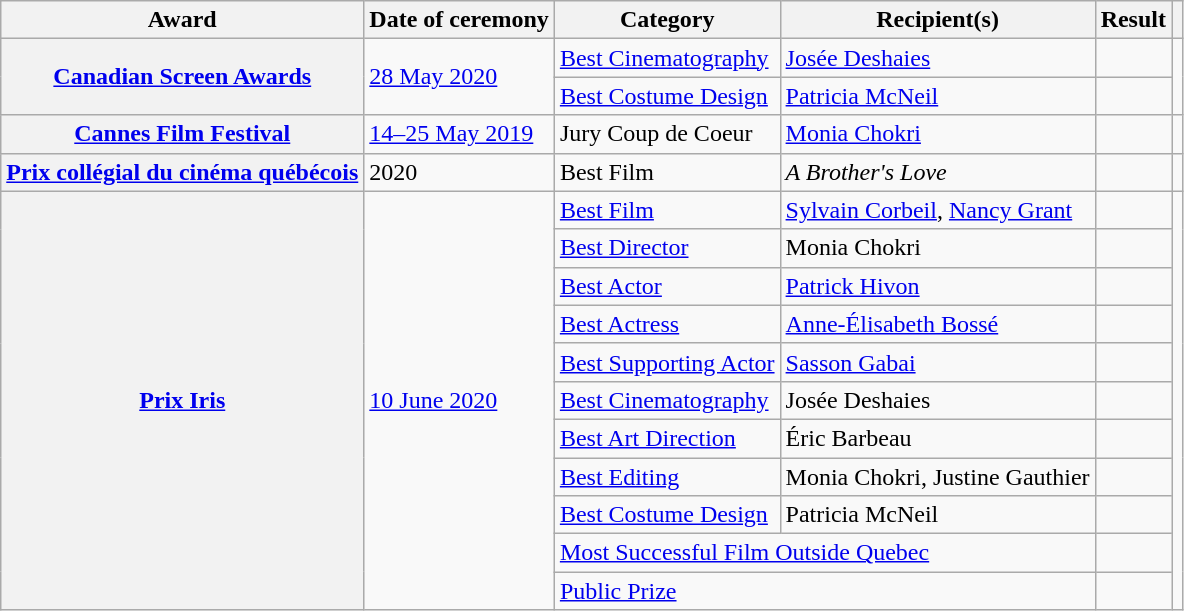<table class="wikitable plainrowheaders sortable">
<tr>
<th scope="col">Award</th>
<th scope="col">Date of ceremony</th>
<th scope="col">Category</th>
<th scope="col">Recipient(s)</th>
<th scope="col">Result</th>
<th scope="col" class="unsortable"></th>
</tr>
<tr>
<th scope="row" rowspan=2><a href='#'>Canadian Screen Awards</a></th>
<td rowspan="2"><a href='#'>28 May 2020</a></td>
<td><a href='#'>Best Cinematography</a></td>
<td><a href='#'>Josée Deshaies</a></td>
<td></td>
<td rowspan="2"></td>
</tr>
<tr>
<td><a href='#'>Best Costume Design</a></td>
<td><a href='#'>Patricia McNeil</a></td>
<td></td>
</tr>
<tr>
<th scope="row"><a href='#'>Cannes Film Festival</a></th>
<td><a href='#'>14–25 May 2019</a></td>
<td>Jury Coup de Coeur</td>
<td><a href='#'>Monia Chokri</a></td>
<td></td>
<td></td>
</tr>
<tr>
<th scope="row"><a href='#'>Prix collégial du cinéma québécois</a></th>
<td>2020</td>
<td>Best Film</td>
<td><em>A Brother's Love</em></td>
<td></td>
<td></td>
</tr>
<tr>
<th scope="row" rowspan=11><a href='#'>Prix Iris</a></th>
<td rowspan="11"><a href='#'>10 June 2020</a></td>
<td><a href='#'>Best Film</a></td>
<td><a href='#'>Sylvain Corbeil</a>, <a href='#'>Nancy Grant</a></td>
<td></td>
<td rowspan="11"></td>
</tr>
<tr>
<td><a href='#'>Best Director</a></td>
<td>Monia Chokri</td>
<td></td>
</tr>
<tr>
<td><a href='#'>Best Actor</a></td>
<td><a href='#'>Patrick Hivon</a></td>
<td></td>
</tr>
<tr>
<td><a href='#'>Best Actress</a></td>
<td><a href='#'>Anne-Élisabeth Bossé</a></td>
<td></td>
</tr>
<tr>
<td><a href='#'>Best Supporting Actor</a></td>
<td><a href='#'>Sasson Gabai</a></td>
<td></td>
</tr>
<tr>
<td><a href='#'>Best Cinematography</a></td>
<td>Josée Deshaies</td>
<td></td>
</tr>
<tr>
<td><a href='#'>Best Art Direction</a></td>
<td>Éric Barbeau</td>
<td></td>
</tr>
<tr>
<td><a href='#'>Best Editing</a></td>
<td>Monia Chokri, Justine Gauthier</td>
<td></td>
</tr>
<tr>
<td><a href='#'>Best Costume Design</a></td>
<td>Patricia McNeil</td>
<td></td>
</tr>
<tr>
<td colspan="2"><a href='#'>Most Successful Film Outside Quebec</a></td>
<td></td>
</tr>
<tr>
<td colspan="2"><a href='#'>Public Prize</a></td>
<td></td>
</tr>
</table>
